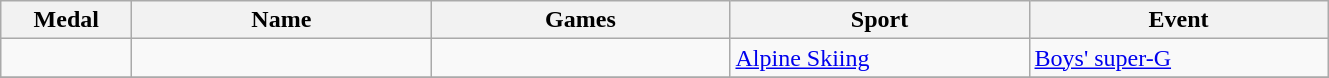<table class="wikitable sortable">
<tr>
<th style="width:5em">Medal</th>
<th style="width:12em">Name</th>
<th style="width:12em">Games</th>
<th style="width:12em">Sport</th>
<th style="width:12em">Event</th>
</tr>
<tr>
<td></td>
<td></td>
<td></td>
<td> <a href='#'>Alpine Skiing</a></td>
<td><a href='#'>Boys' super-G</a></td>
</tr>
<tr>
</tr>
</table>
